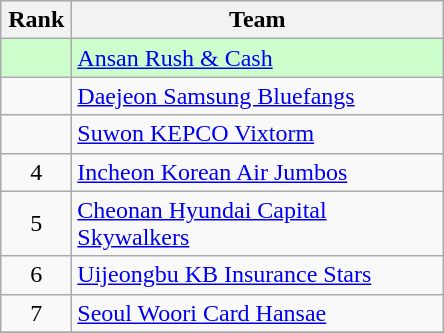<table class="wikitable" style="text-align: center;">
<tr>
<th width=40>Rank</th>
<th width=240>Team</th>
</tr>
<tr bgcolor=#ccffcc>
<td></td>
<td align=left><a href='#'>Ansan Rush & Cash</a></td>
</tr>
<tr>
<td></td>
<td align=left><a href='#'>Daejeon Samsung Bluefangs</a></td>
</tr>
<tr>
<td></td>
<td align=left><a href='#'>Suwon KEPCO Vixtorm</a></td>
</tr>
<tr>
<td>4</td>
<td align=left><a href='#'>Incheon Korean Air Jumbos</a></td>
</tr>
<tr>
<td>5</td>
<td align=left><a href='#'>Cheonan Hyundai Capital Skywalkers</a></td>
</tr>
<tr>
<td>6</td>
<td align=left><a href='#'>Uijeongbu KB Insurance Stars</a></td>
</tr>
<tr>
<td>7</td>
<td align=left><a href='#'>Seoul Woori Card Hansae</a></td>
</tr>
<tr>
</tr>
</table>
